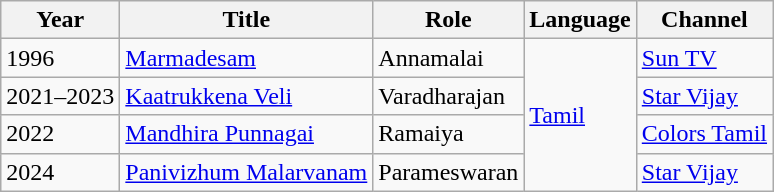<table class="wikitable sortable">
<tr>
<th>Year</th>
<th>Title</th>
<th>Role</th>
<th>Language</th>
<th>Channel</th>
</tr>
<tr>
<td>1996</td>
<td><a href='#'>Marmadesam</a></td>
<td>Annamalai</td>
<td rowspan="4"><a href='#'>Tamil</a></td>
<td><a href='#'>Sun TV</a></td>
</tr>
<tr>
<td>2021–2023</td>
<td><a href='#'>Kaatrukkena Veli</a></td>
<td>Varadharajan</td>
<td><a href='#'>Star Vijay</a></td>
</tr>
<tr>
<td>2022</td>
<td><a href='#'>Mandhira Punnagai</a></td>
<td>Ramaiya</td>
<td><a href='#'>Colors Tamil</a></td>
</tr>
<tr>
<td>2024</td>
<td><a href='#'>Panivizhum Malarvanam</a></td>
<td>Parameswaran</td>
<td><a href='#'>Star Vijay</a></td>
</tr>
</table>
